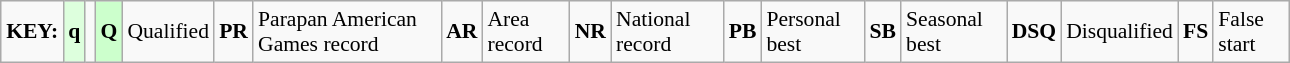<table class="wikitable" style="margin:0.5em auto; font-size:90%;position:relative;" width=68%>
<tr>
<td><strong>KEY:</strong></td>
<td bgcolor=ddffdd align=center><strong>q</strong></td>
<td></td>
<td bgcolor=ccffcc align=center><strong>Q</strong></td>
<td>Qualified</td>
<td align=center><strong>PR</strong></td>
<td>Parapan American Games record</td>
<td align=center><strong>AR</strong></td>
<td>Area record</td>
<td align=center><strong>NR</strong></td>
<td>National record</td>
<td align=center><strong>PB</strong></td>
<td>Personal best</td>
<td align=center><strong>SB</strong></td>
<td>Seasonal best</td>
<td align=center><strong>DSQ</strong></td>
<td>Disqualified</td>
<td align=center><strong>FS</strong></td>
<td>False start</td>
</tr>
</table>
